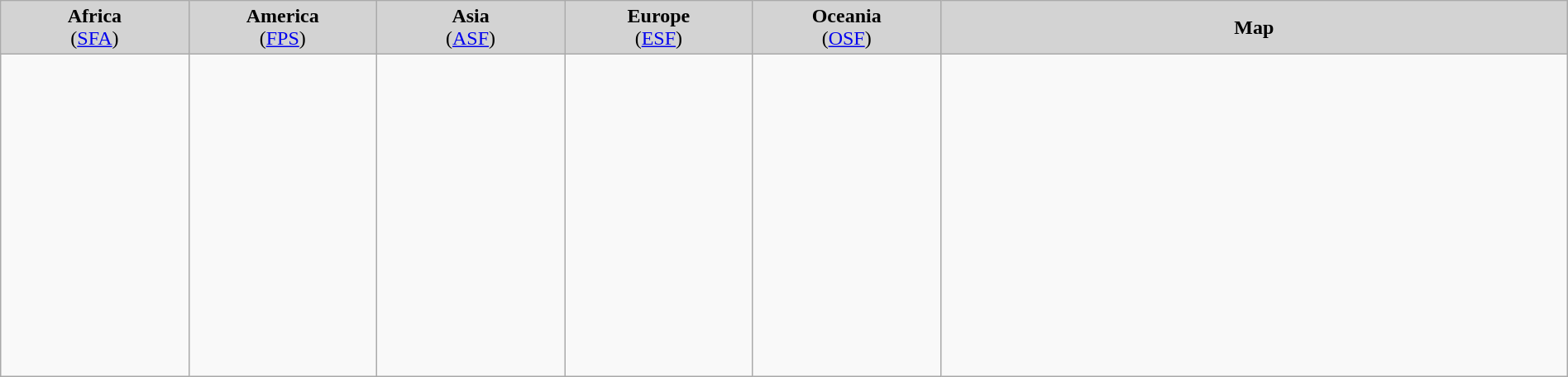<table class="wikitable" style="width:100%;">
<tr style="background:Lightgrey;">
<td style="width:12%; text-align:center;"><strong>Africa</strong><br>(<a href='#'>SFA</a>)</td>
<td style="width:12%; text-align:center;"><strong>America<br></strong>(<a href='#'>FPS</a>)</td>
<td style="width:12%; text-align:center;"><strong>Asia</strong><br>(<a href='#'>ASF</a>)</td>
<td style="width:12%; text-align:center;"><strong>Europe</strong><br>(<a href='#'>ESF</a>)</td>
<td style="width:12%; text-align:center;"><strong>Oceania</strong><br>(<a href='#'>OSF</a>)</td>
<td style="width:40%; text-align:center;"><strong>Map</strong></td>
</tr>
<tr>
<td style="text-align:left;"> <br><br></td>
<td style="text-align:left;"><br><br><br><br><br></td>
<td style="text-align:left;"><br><br><br><br><br></td>
<td style="text-align:left;"><br><br><br><br><br> <br><br><br><br><br><br><br><br><br></td>
<td style="text-align:left;"><br></td>
<td></td>
</tr>
</table>
